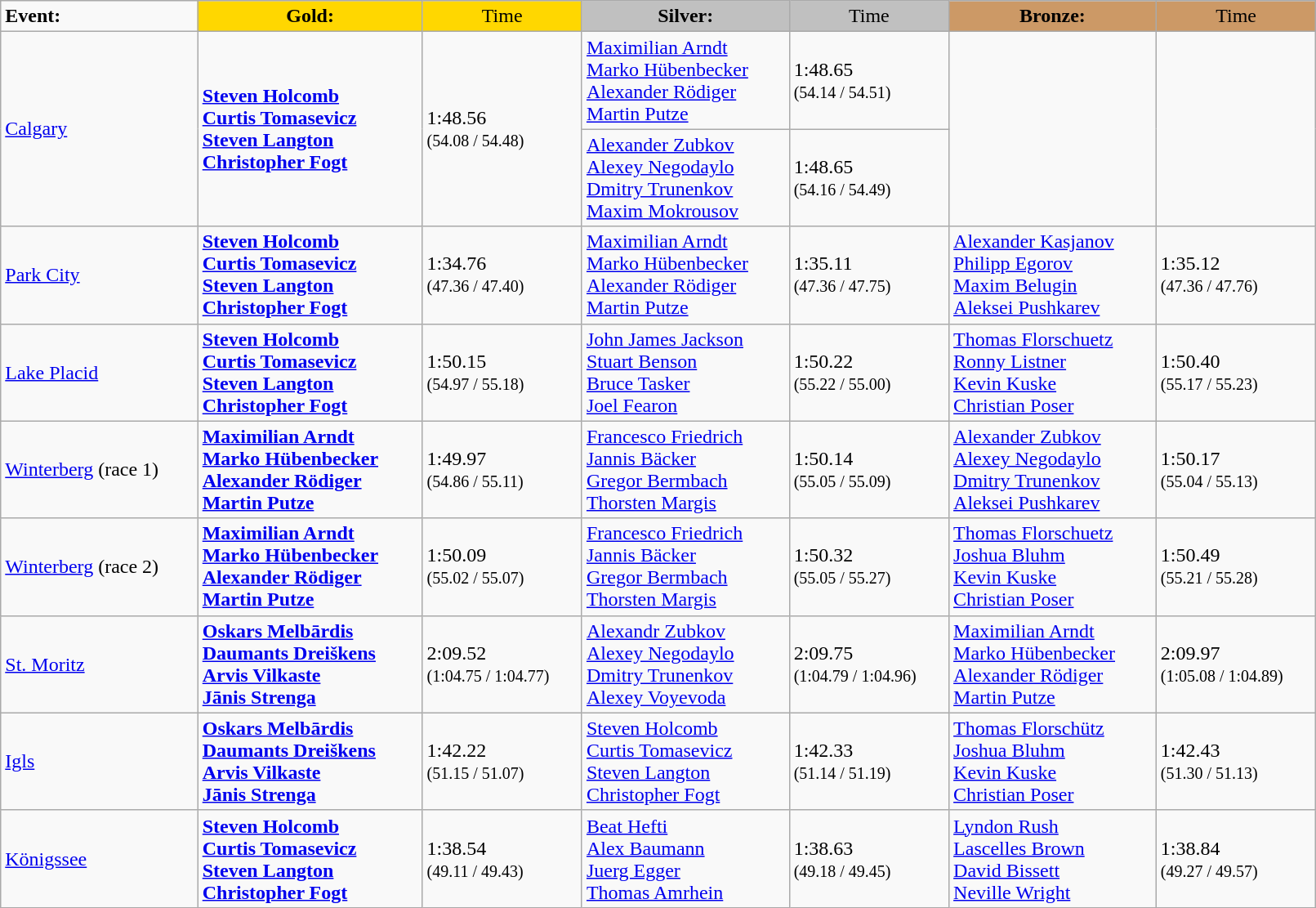<table class="wikitable" width=85%>
<tr>
<td><strong>Event:</strong></td>
<td style="text-align:center;background-color:gold;"><strong>Gold:</strong></td>
<td style="text-align:center;background-color:gold;">Time</td>
<td style="text-align:center;background-color:silver;"><strong>Silver:</strong></td>
<td style="text-align:center;background-color:silver;">Time</td>
<td style="text-align:center;background-color:#CC9966;"><strong>Bronze:</strong></td>
<td style="text-align:center;background-color:#CC9966;">Time</td>
</tr>
<tr>
<td rowspan=2><a href='#'>Calgary</a></td>
<td rowspan=2><strong><a href='#'>Steven Holcomb</a><br><a href='#'>Curtis Tomasevicz</a><br><a href='#'>Steven Langton</a><br><a href='#'>Christopher Fogt</a> <br><small></small> </strong></td>
<td rowspan=2>1:48.56 <br><small>(54.08 / 54.48)</small></td>
<td><a href='#'>Maximilian Arndt</a><br><a href='#'>Marko Hübenbecker</a><br><a href='#'>Alexander Rödiger</a><br><a href='#'>Martin Putze</a><br><small></small></td>
<td>1:48.65 <br><small>(54.14 / 54.51) </small></td>
<td rowspan=2></td>
<td rowspan=2></td>
</tr>
<tr>
<td><a href='#'>Alexander Zubkov</a><br><a href='#'>Alexey Negodaylo</a><br><a href='#'>Dmitry Trunenkov</a><br><a href='#'>Maxim Mokrousov</a><br><small></small></td>
<td>1:48.65 <br><small>(54.16 / 54.49)</small></td>
</tr>
<tr>
<td><a href='#'>Park City</a></td>
<td><strong><a href='#'>Steven Holcomb</a><br><a href='#'>Curtis Tomasevicz</a><br><a href='#'>Steven Langton</a><br><a href='#'>Christopher Fogt</a> <br><small></small></strong></td>
<td>1:34.76 <br><small>(47.36 / 47.40)</small></td>
<td><a href='#'>Maximilian Arndt</a><br><a href='#'>Marko Hübenbecker</a><br><a href='#'>Alexander Rödiger</a><br><a href='#'>Martin Putze</a><br><small></small></td>
<td>1:35.11 <br><small>(47.36 / 47.75)</small></td>
<td><a href='#'>Alexander Kasjanov</a><br><a href='#'>Philipp Egorov</a><br><a href='#'>Maxim Belugin</a><br><a href='#'>Aleksei Pushkarev</a><br><small></small></td>
<td>1:35.12 <br><small>(47.36 / 47.76)</small></td>
</tr>
<tr>
<td><a href='#'>Lake Placid</a></td>
<td><strong><a href='#'>Steven Holcomb</a><br><a href='#'>Curtis Tomasevicz</a><br><a href='#'>Steven Langton</a><br><a href='#'>Christopher Fogt</a> <br><small></small></strong></td>
<td>1:50.15 <br><small>(54.97 / 55.18)</small></td>
<td><a href='#'>John James Jackson</a><br><a href='#'>Stuart Benson</a><br><a href='#'>Bruce Tasker</a><br><a href='#'>Joel Fearon</a><br><small></small></td>
<td>1:50.22 <br><small>(55.22 / 55.00)</small></td>
<td><a href='#'>Thomas Florschuetz</a><br><a href='#'>Ronny Listner</a><br><a href='#'>Kevin Kuske</a><br><a href='#'>Christian Poser</a><br><small></small></td>
<td>1:50.40 <br><small>(55.17 / 55.23)</small></td>
</tr>
<tr>
<td><a href='#'>Winterberg</a> (race 1)</td>
<td><strong><a href='#'>Maximilian Arndt</a><br><a href='#'>Marko Hübenbecker</a><br><a href='#'>Alexander Rödiger</a><br><a href='#'>Martin Putze</a><br><small></small></strong></td>
<td>1:49.97 <br><small>(54.86 / 55.11)</small></td>
<td><a href='#'>Francesco Friedrich</a><br><a href='#'>Jannis Bäcker</a><br><a href='#'>Gregor Bermbach</a><br><a href='#'>Thorsten Margis</a><br><small></small></td>
<td>1:50.14 <br><small>(55.05 / 55.09)</small></td>
<td><a href='#'>Alexander Zubkov</a><br><a href='#'>Alexey Negodaylo</a><br><a href='#'>Dmitry Trunenkov</a><br><a href='#'>Aleksei Pushkarev</a><br><small></small></td>
<td>1:50.17 <br><small>(55.04 / 55.13)</small></td>
</tr>
<tr>
<td><a href='#'>Winterberg</a> (race 2)</td>
<td><strong><a href='#'>Maximilian Arndt</a><br><a href='#'>Marko Hübenbecker</a><br><a href='#'>Alexander Rödiger</a><br><a href='#'>Martin Putze</a><br><small></small></strong></td>
<td>1:50.09 <br><small>(55.02 / 55.07)</small></td>
<td><a href='#'>Francesco Friedrich</a><br><a href='#'>Jannis Bäcker</a><br><a href='#'>Gregor Bermbach</a><br><a href='#'>Thorsten Margis</a><br><small></small></td>
<td>1:50.32 <br><small>(55.05 / 55.27)</small></td>
<td><a href='#'>Thomas Florschuetz</a><br><a href='#'>Joshua Bluhm</a><br><a href='#'>Kevin Kuske</a><br><a href='#'>Christian Poser</a><br><small></small></td>
<td>1:50.49 <br><small>(55.21 / 55.28)</small></td>
</tr>
<tr>
<td><a href='#'>St. Moritz</a></td>
<td><strong><a href='#'>Oskars Melbārdis</a><br><a href='#'>Daumants Dreiškens</a><br><a href='#'>Arvis Vilkaste</a><br><a href='#'>Jānis Strenga</a><br><small></small></strong></td>
<td>2:09.52 <br><small>(1:04.75 / 1:04.77)</small></td>
<td><a href='#'>Alexandr Zubkov</a><br><a href='#'>Alexey Negodaylo</a><br><a href='#'>Dmitry Trunenkov</a><br><a href='#'>Alexey Voyevoda</a><br><small></small></td>
<td>2:09.75 <br><small>(1:04.79 / 1:04.96)</small></td>
<td><a href='#'>Maximilian Arndt</a><br><a href='#'>Marko Hübenbecker</a><br><a href='#'>Alexander Rödiger</a><br><a href='#'>Martin Putze</a><br><small></small></td>
<td>2:09.97 <br><small>(1:05.08 / 1:04.89)</small></td>
</tr>
<tr>
<td><a href='#'>Igls</a></td>
<td><strong><a href='#'>Oskars Melbārdis</a><br><a href='#'>Daumants Dreiškens</a><br><a href='#'>Arvis Vilkaste</a><br><a href='#'>Jānis Strenga</a><br><small></small></strong></td>
<td>1:42.22 <br><small>(51.15 / 51.07)</small></td>
<td><a href='#'>Steven Holcomb</a><br><a href='#'>Curtis Tomasevicz</a><br><a href='#'>Steven Langton</a><br><a href='#'>Christopher Fogt</a><br><small></small></td>
<td>1:42.33 <br><small>(51.14 / 51.19)</small></td>
<td><a href='#'>Thomas Florschütz</a><br><a href='#'>Joshua Bluhm</a><br><a href='#'>Kevin Kuske</a><br><a href='#'>Christian Poser</a><br><small></small></td>
<td>1:42.43 <br><small>(51.30 / 51.13)</small></td>
</tr>
<tr>
<td><a href='#'>Königssee</a></td>
<td><strong><a href='#'>Steven Holcomb</a><br><a href='#'>Curtis Tomasevicz</a><br><a href='#'>Steven Langton</a><br><a href='#'>Christopher Fogt</a> <br><small></small></strong></td>
<td>1:38.54 <br><small>(49.11 / 49.43)</small></td>
<td><a href='#'>Beat Hefti</a><br><a href='#'>Alex Baumann</a><br><a href='#'>Juerg Egger</a><br><a href='#'>Thomas Amrhein</a><br><small></small></td>
<td>1:38.63 <br><small>(49.18 / 49.45)</small></td>
<td><a href='#'>Lyndon Rush</a><br><a href='#'>Lascelles Brown</a><br><a href='#'>David Bissett</a><br><a href='#'>Neville Wright</a><br><small></small></td>
<td>1:38.84 <br><small>(49.27 / 49.57)</small></td>
</tr>
</table>
